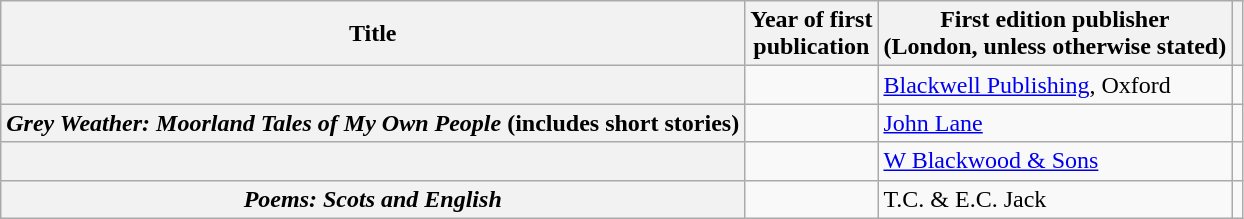<table class="wikitable plainrowheaders sortable" style="margin-right: 0;">
<tr>
<th scope="col">Title</th>
<th scope="col">Year of first<br>publication</th>
<th scope="col">First edition publisher<br>(London, unless otherwise stated)</th>
<th scope="col" class="unsortable"></th>
</tr>
<tr>
<th scope="row"></th>
<td></td>
<td><a href='#'>Blackwell Publishing</a>, Oxford</td>
<td style="text-align: center;"></td>
</tr>
<tr>
<th scope="row"><em>Grey Weather: Moorland Tales of My Own People</em> (includes short stories)</th>
<td></td>
<td><a href='#'>John Lane</a></td>
<td style="text-align: center;"></td>
</tr>
<tr>
<th scope="row"></th>
<td></td>
<td><a href='#'>W Blackwood & Sons</a></td>
<td style="text-align: center;"></td>
</tr>
<tr>
<th scope="row"><em>Poems: Scots and English</em></th>
<td></td>
<td>T.C. & E.C. Jack</td>
<td style="text-align: center;"></td>
</tr>
</table>
